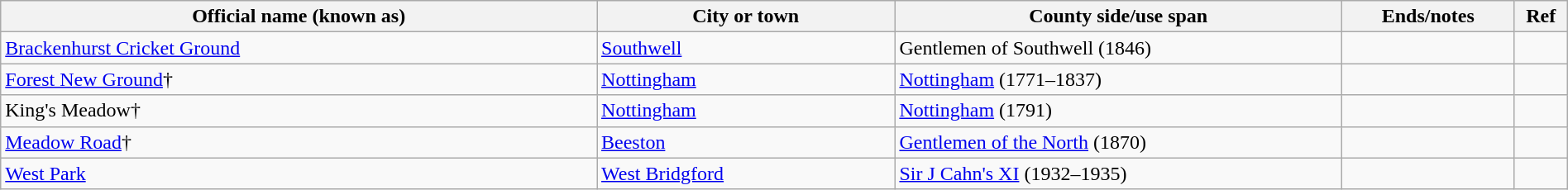<table class="wikitable" style="width:100%;">
<tr>
<th style="width:20%;">Official name (known as)</th>
<th style="width:10%;">City or town</th>
<th style="width:15%;">County side/use span</th>
<th width=5%>Ends/notes</th>
<th width=1%>Ref</th>
</tr>
<tr>
<td><a href='#'>Brackenhurst Cricket Ground</a></td>
<td><a href='#'>Southwell</a></td>
<td>Gentlemen of Southwell (1846)</td>
<td></td>
<td></td>
</tr>
<tr>
<td><a href='#'>Forest New Ground</a>†</td>
<td><a href='#'>Nottingham</a></td>
<td><a href='#'>Nottingham</a> (1771–1837)</td>
<td></td>
<td></td>
</tr>
<tr>
<td>King's Meadow†</td>
<td><a href='#'>Nottingham</a></td>
<td><a href='#'>Nottingham</a> (1791)</td>
<td></td>
<td></td>
</tr>
<tr>
<td><a href='#'>Meadow Road</a>†</td>
<td><a href='#'>Beeston</a></td>
<td><a href='#'>Gentlemen of the North</a> (1870)</td>
<td></td>
<td></td>
</tr>
<tr>
<td><a href='#'>West Park</a></td>
<td><a href='#'>West Bridgford</a></td>
<td><a href='#'>Sir J Cahn's XI</a> (1932–1935)</td>
<td></td>
<td></td>
</tr>
</table>
